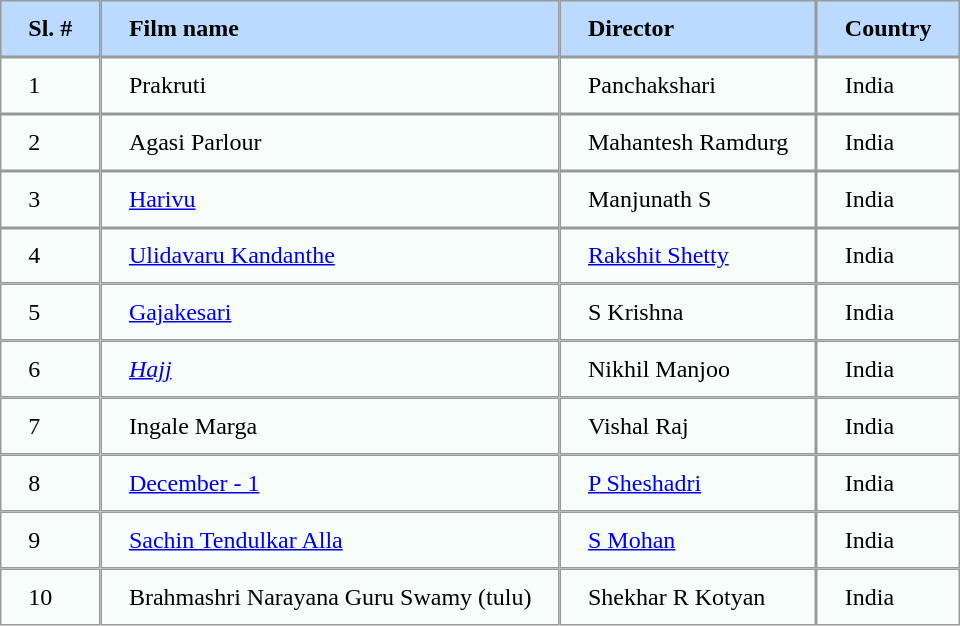<table style="border-spacing:0;">
<tr>
<td style="background-color:#bbdaff;border:0.05pt solid #999999;padding-top:0.0931in;padding-bottom:0.0931in;padding-left:0.1861in;padding-right:0.1861in;"><div><strong>Sl. #</strong></div></td>
<td style="background-color:#bbdaff;border:0.05pt solid #999999;padding-top:0.0931in;padding-bottom:0.0931in;padding-left:0.1861in;padding-right:0.1861in;"><strong>Film name</strong></td>
<td style="background-color:#bbdaff;border:0.05pt solid #999999;padding-top:0.0931in;padding-bottom:0.0931in;padding-left:0.1861in;padding-right:0.1861in;"><strong>Director</strong></td>
<td style="background-color:#bbdaff;border:0.05pt solid #999999;padding-top:0.0931in;padding-bottom:0.0931in;padding-left:0.1861in;padding-right:0.1861in;"><strong>Country</strong></td>
</tr>
<tr>
<td style="background-color:#f7fdfa;border:0.05pt solid #999999;padding-top:0.0931in;padding-bottom:0.0931in;padding-left:0.1861in;padding-right:0.1861in;"><div>1</div></td>
<td style="background-color:#f7fdfa;border:0.05pt solid #999999;padding-top:0.0931in;padding-bottom:0.0931in;padding-left:0.1861in;padding-right:0.1861in;">Prakruti</td>
<td style="background-color:#f7fdfa;border:0.05pt solid #999999;padding-top:0.0931in;padding-bottom:0.0931in;padding-left:0.1861in;padding-right:0.1861in;">Panchakshari</td>
<td style="background-color:#f7fdfa;border:0.05pt solid #999999;padding-top:0.0931in;padding-bottom:0.0931in;padding-left:0.1861in;padding-right:0.1861in;">India</td>
</tr>
<tr>
<td style="background-color:#f7fdfa;border:0.05pt solid #999999;padding-top:0.0931in;padding-bottom:0.0931in;padding-left:0.1861in;padding-right:0.1861in;"><div>2</div></td>
<td style="background-color:#f7fdfa;border:0.05pt solid #999999;padding-top:0.0931in;padding-bottom:0.0931in;padding-left:0.1861in;padding-right:0.1861in;">Agasi Parlour</td>
<td style="background-color:#f7fdfa;border:0.05pt solid #999999;padding-top:0.0931in;padding-bottom:0.0931in;padding-left:0.1861in;padding-right:0.1861in;">Mahantesh Ramdurg</td>
<td style="background-color:#f7fdfa;border:0.05pt solid #999999;padding-top:0.0931in;padding-bottom:0.0931in;padding-left:0.1861in;padding-right:0.1861in;">India</td>
</tr>
<tr>
<td style="background-color:#f7fdfa;border:0.05pt solid #999999;padding-top:0.0931in;padding-bottom:0.0931in;padding-left:0.1861in;padding-right:0.1861in;"><div>3</div></td>
<td style="background-color:#f7fdfa;border:0.05pt solid #999999;padding-top:0.0931in;padding-bottom:0.0931in;padding-left:0.1861in;padding-right:0.1861in;"><a href='#'>Harivu</a></td>
<td style="background-color:#f7fdfa;border:0.05pt solid #999999;padding-top:0.0931in;padding-bottom:0.0931in;padding-left:0.1861in;padding-right:0.1861in;">Manjunath S</td>
<td style="background-color:#f7fdfa;border:0.05pt solid #999999;padding-top:0.0931in;padding-bottom:0.0931in;padding-left:0.1861in;padding-right:0.1861in;">India</td>
</tr>
<tr>
<td style="background-color:#f7fdfa;border:0.05pt solid #999999;padding-top:0.0931in;padding-bottom:0.0931in;padding-left:0.1861in;padding-right:0.1861in;"><div>4</div></td>
<td style="background-color:#f7fdfa;border:0.05pt solid #999999;padding-top:0.0931in;padding-bottom:0.0931in;padding-left:0.1861in;padding-right:0.1861in;"><a href='#'>Ulidavaru Kandanthe</a></td>
<td style="background-color:#f7fdfa;border:0.05pt solid #999999;padding-top:0.0931in;padding-bottom:0.0931in;padding-left:0.1861in;padding-right:0.1861in;"><a href='#'>Rakshit Shetty</a></td>
<td style="background-color:#f7fdfa;border:0.05pt solid #999999;padding-top:0.0931in;padding-bottom:0.0931in;padding-left:0.1861in;padding-right:0.1861in;">India</td>
</tr>
<tr>
<td style="background-color:#f7fdfa;border:0.05pt solid #999999;padding-top:0.0931in;padding-bottom:0.0931in;padding-left:0.1861in;padding-right:0.1861in;"><div>5</div></td>
<td style="background-color:#f7fdfa;border:0.05pt solid #999999;padding-top:0.0931in;padding-bottom:0.0931in;padding-left:0.1861in;padding-right:0.1861in;"><a href='#'>Gajakesari</a></td>
<td style="background-color:#f7fdfa;border:0.05pt solid #999999;padding-top:0.0931in;padding-bottom:0.0931in;padding-left:0.1861in;padding-right:0.1861in;">S Krishna</td>
<td style="background-color:#f7fdfa;border:0.05pt solid #999999;padding-top:0.0931in;padding-bottom:0.0931in;padding-left:0.1861in;padding-right:0.1861in;">India</td>
</tr>
<tr>
<td style="background-color:#f7fdfa;border:0.05pt solid #999999;padding-top:0.0931in;padding-bottom:0.0931in;padding-left:0.1861in;padding-right:0.1861in;"><div>6</div></td>
<td style="background-color:#f7fdfa;border:0.05pt solid #999999;padding-top:0.0931in;padding-bottom:0.0931in;padding-left:0.1861in;padding-right:0.1861in;"><em><a href='#'>Hajj</a></em></td>
<td style="background-color:#f7fdfa;border:0.05pt solid #999999;padding-top:0.0931in;padding-bottom:0.0931in;padding-left:0.1861in;padding-right:0.1861in;">Nikhil Manjoo</td>
<td style="background-color:#f7fdfa;border:0.05pt solid #999999;padding-top:0.0931in;padding-bottom:0.0931in;padding-left:0.1861in;padding-right:0.1861in;">India</td>
</tr>
<tr>
<td style="background-color:#f7fdfa;border:0.05pt solid #999999;padding-top:0.0931in;padding-bottom:0.0931in;padding-left:0.1861in;padding-right:0.1861in;"><div>7</div></td>
<td style="background-color:#f7fdfa;border:0.05pt solid #999999;padding-top:0.0931in;padding-bottom:0.0931in;padding-left:0.1861in;padding-right:0.1861in;">Ingale Marga</td>
<td style="background-color:#f7fdfa;border:0.05pt solid #999999;padding-top:0.0931in;padding-bottom:0.0931in;padding-left:0.1861in;padding-right:0.1861in;">Vishal Raj</td>
<td style="background-color:#f7fdfa;border:0.05pt solid #999999;padding-top:0.0931in;padding-bottom:0.0931in;padding-left:0.1861in;padding-right:0.1861in;">India</td>
</tr>
<tr>
<td style="background-color:#f7fdfa;border:0.05pt solid #999999;padding-top:0.0931in;padding-bottom:0.0931in;padding-left:0.1861in;padding-right:0.1861in;"><div>8</div></td>
<td style="background-color:#f7fdfa;border:0.05pt solid #999999;padding-top:0.0931in;padding-bottom:0.0931in;padding-left:0.1861in;padding-right:0.1861in;"><a href='#'>December - 1</a></td>
<td style="background-color:#f7fdfa;border:0.05pt solid #999999;padding-top:0.0931in;padding-bottom:0.0931in;padding-left:0.1861in;padding-right:0.1861in;"><a href='#'>P Sheshadri</a></td>
<td style="background-color:#f7fdfa;border:0.05pt solid #999999;padding-top:0.0931in;padding-bottom:0.0931in;padding-left:0.1861in;padding-right:0.1861in;">India</td>
</tr>
<tr>
<td style="background-color:#f7fdfa;border:0.05pt solid #999999;padding-top:0.0931in;padding-bottom:0.0931in;padding-left:0.1861in;padding-right:0.1861in;"><div>9</div></td>
<td style="background-color:#f7fdfa;border:0.05pt solid #999999;padding-top:0.0931in;padding-bottom:0.0931in;padding-left:0.1861in;padding-right:0.1861in;"><a href='#'>Sachin Tendulkar Alla</a></td>
<td style="background-color:#f7fdfa;border:0.05pt solid #999999;padding-top:0.0931in;padding-bottom:0.0931in;padding-left:0.1861in;padding-right:0.1861in;"><a href='#'>S Mohan</a></td>
<td style="background-color:#f7fdfa;border:0.05pt solid #999999;padding-top:0.0931in;padding-bottom:0.0931in;padding-left:0.1861in;padding-right:0.1861in;">India</td>
</tr>
<tr>
<td style="background-color:#f7fdfa;border:0.05pt solid #999999;padding-top:0.0931in;padding-bottom:0.0931in;padding-left:0.1861in;padding-right:0.1861in;"><div>10</div></td>
<td style="background-color:#f7fdfa;border:0.05pt solid #999999;padding-top:0.0931in;padding-bottom:0.0931in;padding-left:0.1861in;padding-right:0.1861in;">Brahmashri Narayana Guru Swamy (tulu)</td>
<td style="background-color:#f7fdfa;border:0.05pt solid #999999;padding-top:0.0931in;padding-bottom:0.0931in;padding-left:0.1861in;padding-right:0.1861in;">Shekhar R Kotyan</td>
<td style="background-color:#f7fdfa;border:0.05pt solid #999999;padding-top:0.0931in;padding-bottom:0.0931in;padding-left:0.1861in;padding-right:0.1861in;">India</td>
</tr>
</table>
